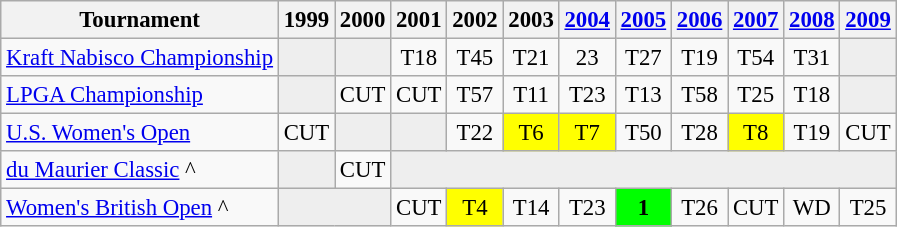<table class="wikitable" style="font-size:95%;text-align:center;">
<tr>
<th>Tournament</th>
<th>1999</th>
<th>2000</th>
<th>2001</th>
<th>2002</th>
<th>2003</th>
<th><a href='#'>2004</a></th>
<th><a href='#'>2005</a></th>
<th><a href='#'>2006</a></th>
<th><a href='#'>2007</a></th>
<th><a href='#'>2008</a></th>
<th><a href='#'>2009</a></th>
</tr>
<tr>
<td align=left><a href='#'>Kraft Nabisco Championship</a></td>
<td style="background:#eeeeee;"></td>
<td style="background:#eeeeee;"></td>
<td>T18</td>
<td>T45</td>
<td>T21</td>
<td>23</td>
<td>T27</td>
<td>T19</td>
<td>T54</td>
<td>T31</td>
<td style="background:#eeeeee;"></td>
</tr>
<tr>
<td align=left><a href='#'>LPGA Championship</a></td>
<td style="background:#eeeeee;"></td>
<td>CUT</td>
<td>CUT</td>
<td>T57</td>
<td>T11</td>
<td>T23</td>
<td>T13</td>
<td>T58</td>
<td>T25</td>
<td>T18</td>
<td style="background:#eeeeee;"></td>
</tr>
<tr>
<td align=left><a href='#'>U.S. Women's Open</a></td>
<td>CUT</td>
<td style="background:#eeeeee;"></td>
<td style="background:#eeeeee;"></td>
<td>T22</td>
<td style="background:yellow;">T6</td>
<td style="background:yellow;">T7</td>
<td>T50</td>
<td>T28</td>
<td style="background:yellow;">T8</td>
<td>T19</td>
<td>CUT</td>
</tr>
<tr>
<td align=left><a href='#'>du Maurier Classic</a> ^</td>
<td style="background:#eeeeee;"></td>
<td>CUT</td>
<td style="background:#eeeeee;" colspan=9></td>
</tr>
<tr>
<td align=left><a href='#'>Women's British Open</a> ^</td>
<td style="background:#eeeeee;" colspan=2></td>
<td>CUT</td>
<td style="background:yellow;">T4</td>
<td>T14</td>
<td>T23</td>
<td style="background:#00ff00;"><strong>1</strong></td>
<td>T26</td>
<td>CUT</td>
<td>WD</td>
<td>T25</td>
</tr>
</table>
